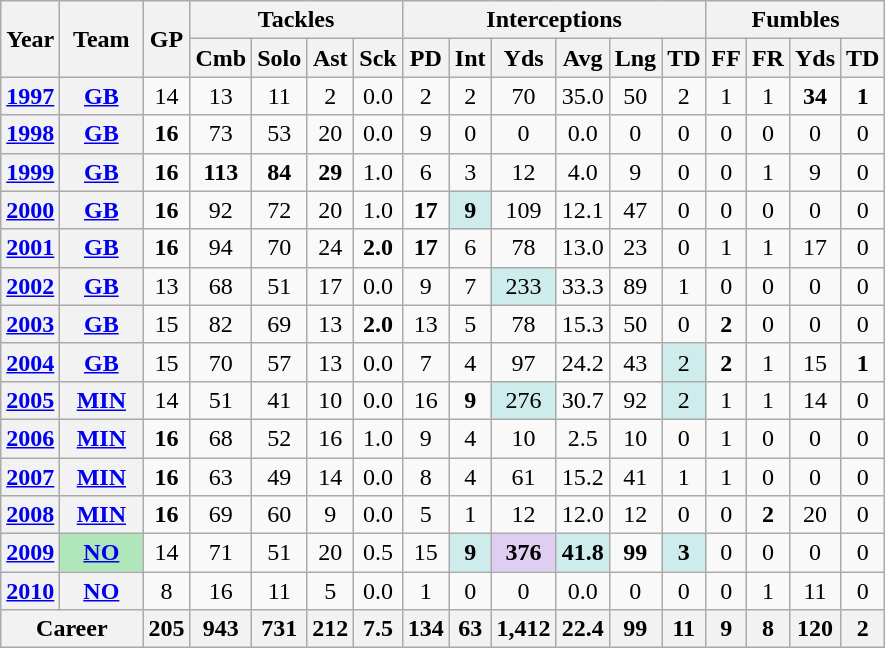<table class="wikitable" style="text-align:center;">
<tr>
<th rowspan="2">Year</th>
<th rowspan="2">Team</th>
<th rowspan="2">GP</th>
<th colspan="4">Tackles</th>
<th colspan="6">Interceptions</th>
<th colspan="4">Fumbles</th>
</tr>
<tr>
<th>Cmb</th>
<th>Solo</th>
<th>Ast</th>
<th>Sck</th>
<th>PD</th>
<th>Int</th>
<th>Yds</th>
<th>Avg</th>
<th>Lng</th>
<th>TD</th>
<th>FF</th>
<th>FR</th>
<th>Yds</th>
<th>TD</th>
</tr>
<tr>
<th><a href='#'>1997</a></th>
<th><a href='#'>GB</a></th>
<td>14</td>
<td>13</td>
<td>11</td>
<td>2</td>
<td>0.0</td>
<td>2</td>
<td>2</td>
<td>70</td>
<td>35.0</td>
<td>50</td>
<td>2</td>
<td>1</td>
<td>1</td>
<td><strong>34</strong></td>
<td><strong>1</strong></td>
</tr>
<tr>
<th><a href='#'>1998</a></th>
<th><a href='#'>GB</a></th>
<td><strong>16</strong></td>
<td>73</td>
<td>53</td>
<td>20</td>
<td>0.0</td>
<td>9</td>
<td>0</td>
<td>0</td>
<td>0.0</td>
<td>0</td>
<td>0</td>
<td>0</td>
<td>0</td>
<td>0</td>
<td>0</td>
</tr>
<tr>
<th><a href='#'>1999</a></th>
<th><a href='#'>GB</a></th>
<td><strong>16</strong></td>
<td><strong>113</strong></td>
<td><strong>84</strong></td>
<td><strong>29</strong></td>
<td>1.0</td>
<td>6</td>
<td>3</td>
<td>12</td>
<td>4.0</td>
<td>9</td>
<td>0</td>
<td>0</td>
<td>1</td>
<td>9</td>
<td>0</td>
</tr>
<tr>
<th><a href='#'>2000</a></th>
<th><a href='#'>GB</a></th>
<td><strong>16</strong></td>
<td>92</td>
<td>72</td>
<td>20</td>
<td>1.0</td>
<td><strong>17</strong></td>
<td style="background:#cfecec;"><strong>9</strong></td>
<td>109</td>
<td>12.1</td>
<td>47</td>
<td>0</td>
<td>0</td>
<td>0</td>
<td>0</td>
<td>0</td>
</tr>
<tr>
<th><a href='#'>2001</a></th>
<th><a href='#'>GB</a></th>
<td><strong>16</strong></td>
<td>94</td>
<td>70</td>
<td>24</td>
<td><strong>2.0</strong></td>
<td><strong>17</strong></td>
<td>6</td>
<td>78</td>
<td>13.0</td>
<td>23</td>
<td>0</td>
<td>1</td>
<td>1</td>
<td>17</td>
<td>0</td>
</tr>
<tr>
<th><a href='#'>2002</a></th>
<th><a href='#'>GB</a></th>
<td>13</td>
<td>68</td>
<td>51</td>
<td>17</td>
<td>0.0</td>
<td>9</td>
<td>7</td>
<td style="background:#cfecec;">233</td>
<td>33.3</td>
<td>89</td>
<td>1</td>
<td>0</td>
<td>0</td>
<td>0</td>
<td>0</td>
</tr>
<tr>
<th><a href='#'>2003</a></th>
<th><a href='#'>GB</a></th>
<td>15</td>
<td>82</td>
<td>69</td>
<td>13</td>
<td><strong>2.0</strong></td>
<td>13</td>
<td>5</td>
<td>78</td>
<td>15.3</td>
<td>50</td>
<td>0</td>
<td><strong>2</strong></td>
<td>0</td>
<td>0</td>
<td>0</td>
</tr>
<tr>
<th><a href='#'>2004</a></th>
<th><a href='#'>GB</a></th>
<td>15</td>
<td>70</td>
<td>57</td>
<td>13</td>
<td>0.0</td>
<td>7</td>
<td>4</td>
<td>97</td>
<td>24.2</td>
<td>43</td>
<td style="background:#cfecec;">2</td>
<td><strong>2</strong></td>
<td>1</td>
<td>15</td>
<td><strong>1</strong></td>
</tr>
<tr>
<th><a href='#'>2005</a></th>
<th><a href='#'>MIN</a></th>
<td>14</td>
<td>51</td>
<td>41</td>
<td>10</td>
<td>0.0</td>
<td>16</td>
<td><strong>9</strong></td>
<td style="background:#cfecec;">276</td>
<td>30.7</td>
<td>92</td>
<td style="background:#cfecec;">2</td>
<td>1</td>
<td>1</td>
<td>14</td>
<td>0</td>
</tr>
<tr>
<th><a href='#'>2006</a></th>
<th><a href='#'>MIN</a></th>
<td><strong>16</strong></td>
<td>68</td>
<td>52</td>
<td>16</td>
<td>1.0</td>
<td>9</td>
<td>4</td>
<td>10</td>
<td>2.5</td>
<td>10</td>
<td>0</td>
<td>1</td>
<td>0</td>
<td>0</td>
<td>0</td>
</tr>
<tr>
<th><a href='#'>2007</a></th>
<th><a href='#'>MIN</a></th>
<td><strong>16</strong></td>
<td>63</td>
<td>49</td>
<td>14</td>
<td>0.0</td>
<td>8</td>
<td>4</td>
<td>61</td>
<td>15.2</td>
<td>41</td>
<td>1</td>
<td>1</td>
<td>0</td>
<td>0</td>
<td>0</td>
</tr>
<tr>
<th><a href='#'>2008</a></th>
<th><a href='#'>MIN</a></th>
<td><strong>16</strong></td>
<td>69</td>
<td>60</td>
<td>9</td>
<td>0.0</td>
<td>5</td>
<td>1</td>
<td>12</td>
<td>12.0</td>
<td>12</td>
<td>0</td>
<td>0</td>
<td><strong>2</strong></td>
<td>20</td>
<td>0</td>
</tr>
<tr>
<th><a href='#'>2009</a></th>
<th style="background:#afe6ba; width:3em;"><a href='#'>NO</a></th>
<td>14</td>
<td>71</td>
<td>51</td>
<td>20</td>
<td>0.5</td>
<td>15</td>
<td style="background:#cfecec;"><strong>9</strong></td>
<td style="background:#e0cef2;"><strong>376</strong></td>
<td style="background:#cfecec;"><strong>41.8</strong></td>
<td><strong>99</strong></td>
<td style="background:#cfecec;"><strong>3</strong></td>
<td>0</td>
<td>0</td>
<td>0</td>
<td>0</td>
</tr>
<tr>
<th><a href='#'>2010</a></th>
<th><a href='#'>NO</a></th>
<td>8</td>
<td>16</td>
<td>11</td>
<td>5</td>
<td>0.0</td>
<td>1</td>
<td>0</td>
<td>0</td>
<td>0.0</td>
<td>0</td>
<td>0</td>
<td>0</td>
<td>1</td>
<td>11</td>
<td>0</td>
</tr>
<tr>
<th colspan="2">Career</th>
<th>205</th>
<th>943</th>
<th>731</th>
<th>212</th>
<th>7.5</th>
<th>134</th>
<th>63</th>
<th>1,412</th>
<th>22.4</th>
<th>99</th>
<th>11</th>
<th>9</th>
<th>8</th>
<th>120</th>
<th>2</th>
</tr>
</table>
